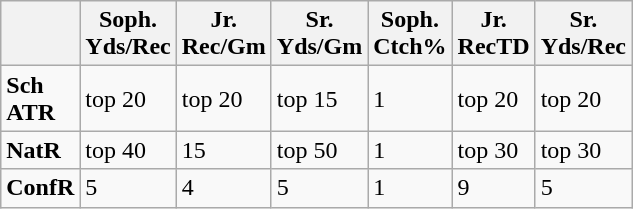<table class="wikitable">
<tr>
<th></th>
<th>Soph.<br>Yds/Rec</th>
<th>Jr.<br>Rec/Gm</th>
<th>Sr.<br>Yds/Gm</th>
<th>Soph.<br>Ctch%</th>
<th>Jr.<br>RecTD</th>
<th>Sr.<br>Yds/Rec</th>
</tr>
<tr>
<td><strong>Sch</strong><br><strong>ATR</strong></td>
<td>top 20</td>
<td>top 20</td>
<td>top 15</td>
<td>1</td>
<td>top 20</td>
<td>top 20</td>
</tr>
<tr>
<td><strong>NatR</strong></td>
<td>top 40</td>
<td>15</td>
<td>top 50</td>
<td>1</td>
<td>top 30</td>
<td>top 30</td>
</tr>
<tr>
<td><strong>ConfR</strong></td>
<td>5</td>
<td>4</td>
<td>5</td>
<td>1</td>
<td>9</td>
<td>5</td>
</tr>
</table>
